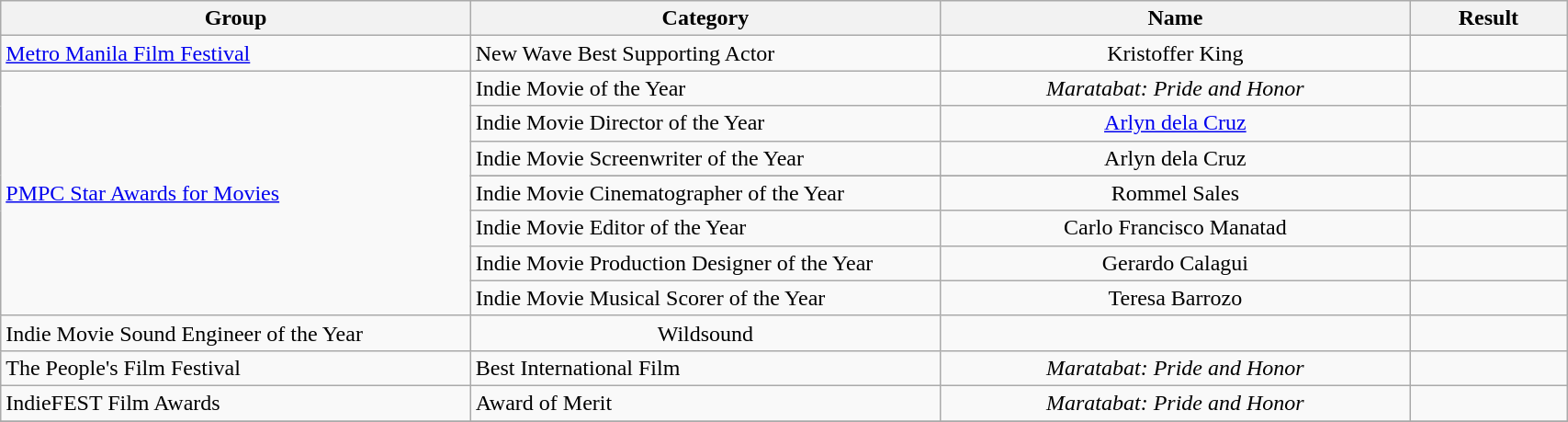<table | width="90%" class="wikitable sortable">
<tr>
<th width="30%">Group</th>
<th width="30%">Category</th>
<th width="30%">Name</th>
<th width="10%">Result</th>
</tr>
<tr>
<td align="left"><a href='#'>Metro Manila Film Festival</a></td>
<td align="left">New Wave Best Supporting Actor</td>
<td align="center">Kristoffer King</td>
<td></td>
</tr>
<tr>
<td rowspan="8" align="left"><a href='#'>PMPC Star Awards for Movies</a></td>
<td align="left">Indie Movie of the Year</td>
<td align="center"><em>Maratabat: Pride and Honor</em></td>
<td></td>
</tr>
<tr>
<td align="left">Indie Movie Director of the Year</td>
<td align="center"><a href='#'>Arlyn dela Cruz</a></td>
<td></td>
</tr>
<tr>
<td align="left">Indie Movie Screenwriter of the Year</td>
<td align="center">Arlyn dela Cruz</td>
<td></td>
</tr>
<tr>
</tr>
<tr>
<td align="left">Indie Movie Cinematographer of the Year</td>
<td align="center">Rommel Sales</td>
<td></td>
</tr>
<tr>
<td align="left">Indie Movie Editor of the Year</td>
<td align="center">Carlo Francisco Manatad</td>
<td></td>
</tr>
<tr>
<td align="left">Indie Movie Production Designer of the Year</td>
<td align="center">Gerardo Calagui</td>
<td></td>
</tr>
<tr>
<td align="left">Indie Movie Musical Scorer of the Year</td>
<td align="center">Teresa Barrozo</td>
<td></td>
</tr>
<tr>
<td align="left">Indie Movie Sound Engineer of the Year</td>
<td align="center">Wildsound</td>
<td></td>
</tr>
<tr>
<td align="left">The People's Film Festival</td>
<td align="left">Best International Film</td>
<td align="center"><em>Maratabat: Pride and Honor</em></td>
<td></td>
</tr>
<tr>
<td align="left">IndieFEST Film Awards</td>
<td align="left">Award of Merit</td>
<td align="center"><em>Maratabat: Pride and Honor</em></td>
<td></td>
</tr>
<tr>
</tr>
</table>
